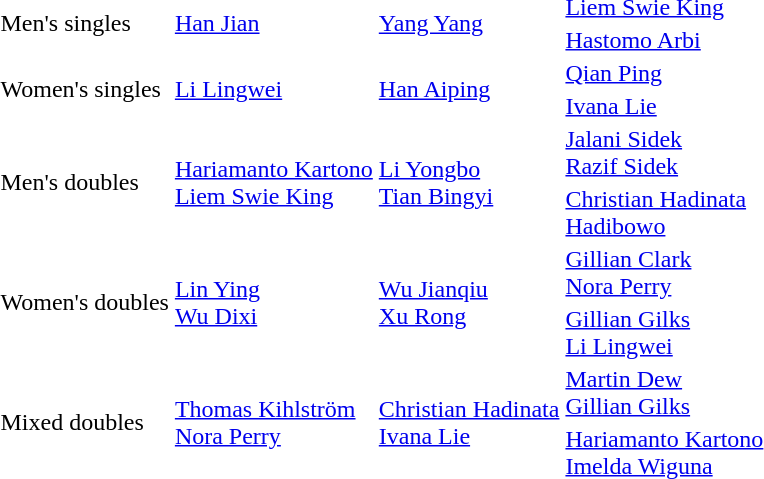<table>
<tr>
<td rowspan=2>Men's singles</td>
<td rowspan=2> <a href='#'>Han Jian</a></td>
<td rowspan=2> <a href='#'>Yang Yang</a></td>
<td> <a href='#'>Liem Swie King</a></td>
</tr>
<tr>
<td> <a href='#'>Hastomo Arbi</a></td>
</tr>
<tr>
<td rowspan=2>Women's singles</td>
<td rowspan=2> <a href='#'>Li Lingwei</a></td>
<td rowspan=2> <a href='#'>Han Aiping</a></td>
<td> <a href='#'>Qian Ping</a></td>
</tr>
<tr>
<td> <a href='#'>Ivana Lie</a></td>
</tr>
<tr>
<td rowspan=2>Men's doubles</td>
<td rowspan=2> <a href='#'>Hariamanto Kartono</a> <br>  <a href='#'>Liem Swie King</a></td>
<td rowspan=2> <a href='#'>Li Yongbo</a> <br>  <a href='#'>Tian Bingyi</a></td>
<td> <a href='#'>Jalani Sidek</a> <br>  <a href='#'>Razif Sidek</a></td>
</tr>
<tr>
<td> <a href='#'>Christian Hadinata</a> <br>  <a href='#'>Hadibowo</a></td>
</tr>
<tr>
<td rowspan=2>Women's doubles</td>
<td rowspan=2> <a href='#'>Lin Ying</a> <br>  <a href='#'>Wu Dixi</a></td>
<td rowspan=2> <a href='#'>Wu Jianqiu</a> <br>  <a href='#'>Xu Rong</a></td>
<td> <a href='#'>Gillian Clark</a> <br>  <a href='#'>Nora Perry</a></td>
</tr>
<tr>
<td> <a href='#'>Gillian Gilks</a> <br>  <a href='#'>Li Lingwei</a></td>
</tr>
<tr>
<td rowspan=2>Mixed doubles</td>
<td rowspan=2> <a href='#'>Thomas Kihlström</a> <br>  <a href='#'>Nora Perry</a></td>
<td rowspan=2> <a href='#'>Christian Hadinata</a> <br>  <a href='#'>Ivana Lie</a></td>
<td> <a href='#'>Martin Dew</a> <br>  <a href='#'>Gillian Gilks</a></td>
</tr>
<tr>
<td> <a href='#'>Hariamanto Kartono</a> <br>  <a href='#'>Imelda Wiguna</a></td>
</tr>
</table>
